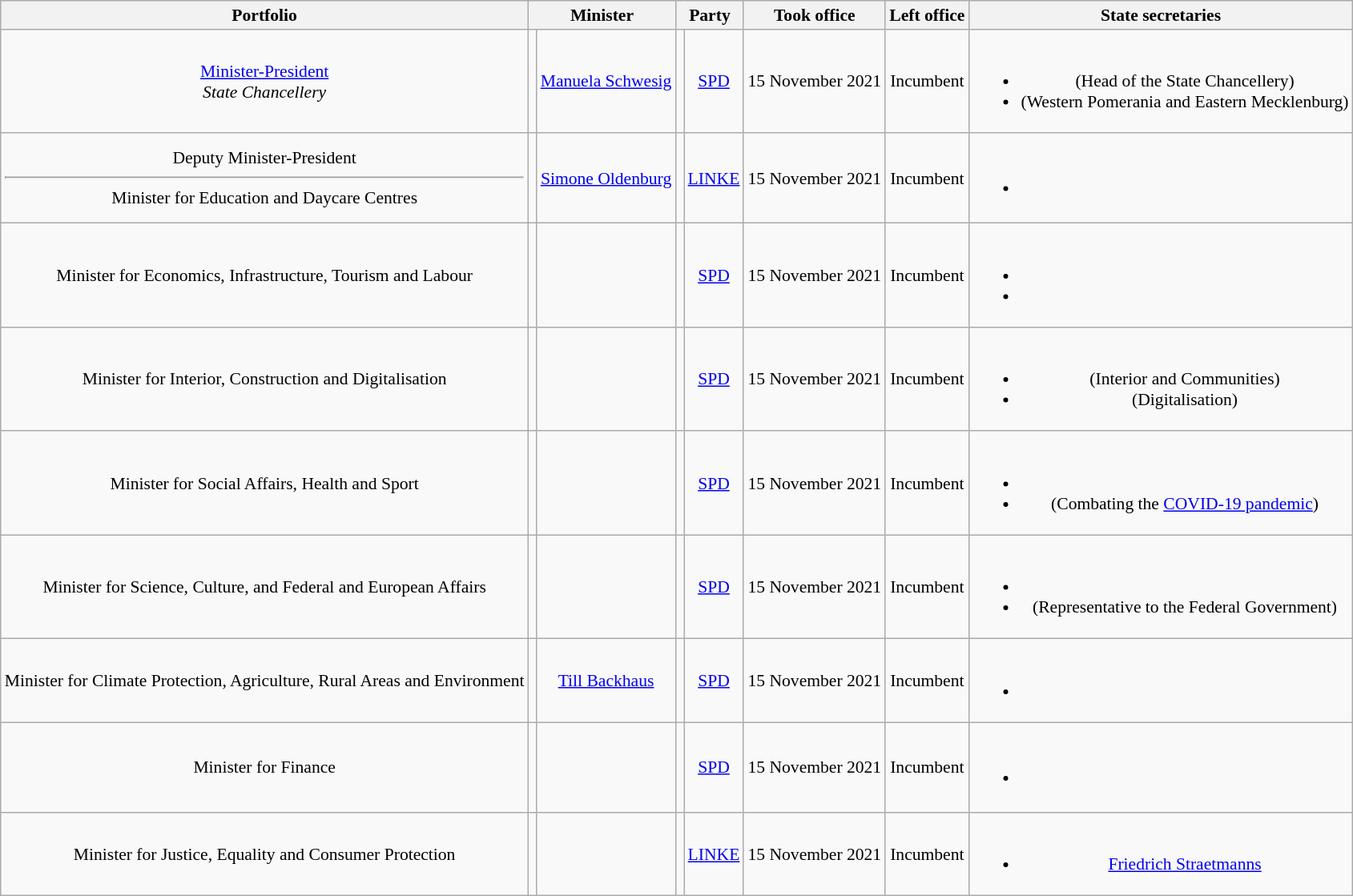<table class=wikitable style="text-align:center; font-size:90%">
<tr>
<th>Portfolio</th>
<th colspan=2>Minister</th>
<th colspan=2>Party</th>
<th>Took office</th>
<th>Left office</th>
<th>State secretaries</th>
</tr>
<tr>
<td><a href='#'>Minister-President</a><br><em>State Chancellery</em></td>
<td></td>
<td><a href='#'>Manuela Schwesig</a><br></td>
<td bgcolor=></td>
<td><a href='#'>SPD</a></td>
<td>15 November 2021</td>
<td>Incumbent</td>
<td><br><ul><li> (Head of the State Chancellery)</li><li> (Western Pomerania and Eastern Mecklenburg)</li></ul></td>
</tr>
<tr style="height:75px">
<td>Deputy Minister-President<hr>Minister for Education and Daycare Centres</td>
<td></td>
<td><a href='#'>Simone Oldenburg</a><br></td>
<td bgcolor=></td>
<td><a href='#'>LINKE</a></td>
<td>15 November 2021</td>
<td>Incumbent</td>
<td><br><ul><li></li></ul></td>
</tr>
<tr style="height:75px">
<td>Minister for Economics, Infrastructure, Tourism and Labour</td>
<td></td>
<td><br></td>
<td bgcolor=></td>
<td><a href='#'>SPD</a></td>
<td>15 November 2021</td>
<td>Incumbent</td>
<td><br><ul><li></li><li></li></ul></td>
</tr>
<tr>
<td>Minister for Interior, Construction and Digitalisation</td>
<td></td>
<td><br></td>
<td bgcolor=></td>
<td><a href='#'>SPD</a></td>
<td>15 November 2021</td>
<td>Incumbent</td>
<td><br><ul><li> (Interior and Communities)</li><li> (Digitalisation)</li></ul></td>
</tr>
<tr style="height:75px">
<td>Minister for Social Affairs, Health and Sport</td>
<td></td>
<td><br></td>
<td bgcolor=></td>
<td><a href='#'>SPD</a></td>
<td>15 November 2021</td>
<td>Incumbent</td>
<td><br><ul><li></li><li> (Combating the <a href='#'>COVID-19 pandemic</a>)</li></ul></td>
</tr>
<tr style="height:75px">
<td>Minister for Science, Culture, and Federal and European Affairs</td>
<td></td>
<td><br></td>
<td bgcolor=></td>
<td><a href='#'>SPD</a></td>
<td>15 November 2021</td>
<td>Incumbent</td>
<td><br><ul><li></li><li> (Representative to the Federal Government)</li></ul></td>
</tr>
<tr>
<td>Minister for Climate Protection, Agriculture, Rural Areas and Environment</td>
<td></td>
<td><a href='#'>Till Backhaus</a><br></td>
<td bgcolor=></td>
<td><a href='#'>SPD</a></td>
<td>15 November 2021</td>
<td>Incumbent</td>
<td><br><ul><li></li></ul></td>
</tr>
<tr style="height:75px">
<td>Minister for Finance</td>
<td></td>
<td><br></td>
<td bgcolor=></td>
<td><a href='#'>SPD</a></td>
<td>15 November 2021</td>
<td>Incumbent</td>
<td><br><ul><li></li></ul></td>
</tr>
<tr>
<td>Minister for Justice, Equality and Consumer Protection</td>
<td></td>
<td><br></td>
<td bgcolor=></td>
<td><a href='#'>LINKE</a></td>
<td>15 November 2021</td>
<td>Incumbent</td>
<td><br><ul><li><a href='#'>Friedrich Straetmanns</a></li></ul></td>
</tr>
</table>
